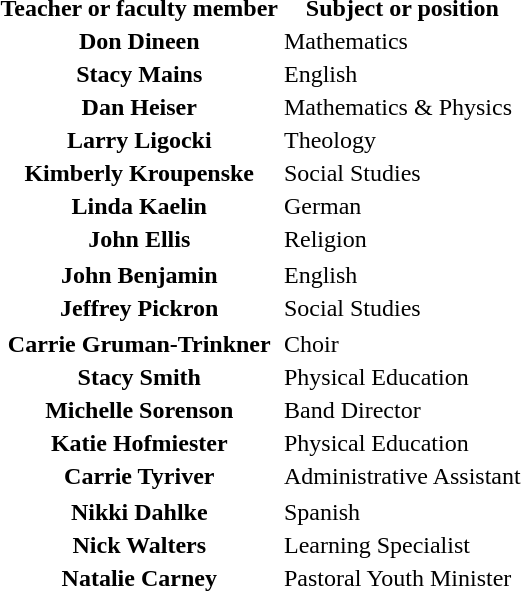<table>
<tr>
<th>Teacher or faculty member</th>
<th>Subject or position</th>
</tr>
<tr>
<th>Don Dineen</th>
<td>Mathematics</td>
</tr>
<tr>
<th>Stacy Mains</th>
<td>English</td>
</tr>
<tr>
<th>Dan Heiser</th>
<td>Mathematics & Physics</td>
</tr>
<tr>
<th>Larry Ligocki</th>
<td>Theology</td>
</tr>
<tr>
<th>Kimberly Kroupenske</th>
<td>Social Studies</td>
</tr>
<tr>
<th>Linda Kaelin</th>
<td>German</td>
</tr>
<tr>
<th>John Ellis</th>
<td>Religion</td>
</tr>
<tr>
</tr>
<tr>
<th>John Benjamin</th>
<td>English</td>
</tr>
<tr>
<th>Jeffrey Pickron</th>
<td>Social Studies</td>
</tr>
<tr>
</tr>
<tr>
<th>Carrie Gruman-Trinkner</th>
<td>Choir</td>
</tr>
<tr>
<th>Stacy Smith</th>
<td>Physical Education</td>
</tr>
<tr>
<th>Michelle Sorenson</th>
<td>Band Director</td>
</tr>
<tr>
<th>Katie Hofmiester</th>
<td>Physical Education</td>
</tr>
<tr>
<th>Carrie Tyriver</th>
<td>Administrative Assistant</td>
</tr>
<tr>
</tr>
<tr>
<th>Nikki Dahlke</th>
<td>Spanish</td>
</tr>
<tr>
<th>Nick Walters</th>
<td>Learning Specialist</td>
</tr>
<tr>
<th>Natalie Carney</th>
<td>Pastoral Youth Minister</td>
</tr>
<tr>
</tr>
</table>
